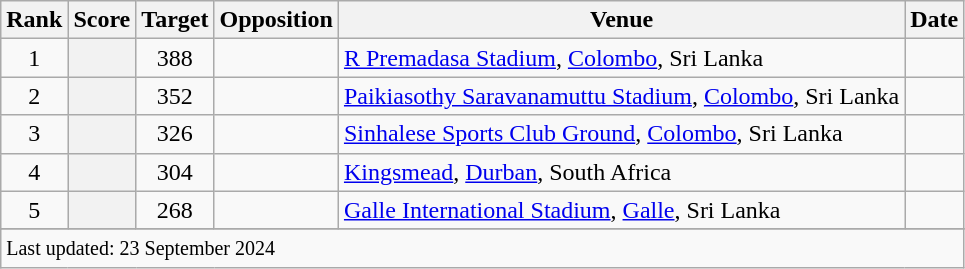<table class="wikitable plainrowheaders sortable">
<tr>
<th scope=col>Rank</th>
<th scope=col>Score</th>
<th scope=col>Target</th>
<th scope=col>Opposition</th>
<th scope=col>Venue</th>
<th scope=col>Date</th>
</tr>
<tr>
<td style="text-align:center">1</td>
<th scope=row style=text-align:center;></th>
<td style="text-align:center">388</td>
<td></td>
<td><a href='#'>R Premadasa Stadium</a>, <a href='#'>Colombo</a>, Sri Lanka</td>
<td></td>
</tr>
<tr>
<td style="text-align:center">2</td>
<th scope=row style=text-align:center;></th>
<td style="text-align:center">352</td>
<td></td>
<td><a href='#'>Paikiasothy Saravanamuttu Stadium</a>, <a href='#'>Colombo</a>, Sri Lanka</td>
<td></td>
</tr>
<tr>
<td style="text-align:center">3</td>
<th scope=row style=text-align:center;></th>
<td style="text-align:center">326</td>
<td></td>
<td><a href='#'>Sinhalese Sports Club Ground</a>, <a href='#'>Colombo</a>, Sri Lanka</td>
<td></td>
</tr>
<tr>
<td style="text-align:center">4</td>
<th scope=row style=text-align:center;></th>
<td style="text-align:center">304</td>
<td></td>
<td><a href='#'>Kingsmead</a>, <a href='#'>Durban</a>, South Africa</td>
<td></td>
</tr>
<tr>
<td style="text-align:center">5</td>
<th scope=row style=text-align:center;></th>
<td style="text-align:center">268</td>
<td></td>
<td><a href='#'>Galle International Stadium</a>, <a href='#'>Galle</a>, Sri Lanka</td>
<td></td>
</tr>
<tr>
</tr>
<tr class=sortbottom>
<td colspan=6><small>Last updated: 23 September 2024</small></td>
</tr>
</table>
